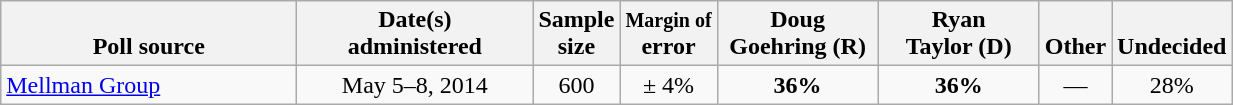<table class="wikitable">
<tr valign= bottom>
<th style="width:190px;">Poll source</th>
<th style="width:150px;">Date(s)<br>administered</th>
<th class=small>Sample<br>size</th>
<th class=small><small>Margin of</small><br>error</th>
<th style="width:100px;">Doug<br>Goehring (R)</th>
<th style="width:100px;">Ryan<br>Taylor (D)</th>
<th style="width:40px;">Other</th>
<th style="width:40px;">Undecided</th>
</tr>
<tr>
<td><a href='#'>Mellman Group</a></td>
<td align=center>May 5–8, 2014</td>
<td align=center>600</td>
<td align=center>± 4%</td>
<td align=center><strong>36%</strong></td>
<td align=center><strong>36%</strong></td>
<td align=center>—</td>
<td align=center>28%</td>
</tr>
</table>
